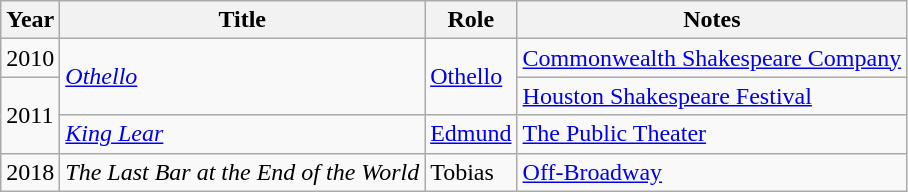<table class="wikitable sortable">
<tr>
<th>Year</th>
<th>Title</th>
<th>Role</th>
<th class="unsortable">Notes</th>
</tr>
<tr>
<td>2010</td>
<td rowspan="2"><em><a href='#'>Othello</a></em></td>
<td rowspan="2"><a href='#'>Othello</a></td>
<td><a href='#'>Commonwealth Shakespeare Company</a></td>
</tr>
<tr>
<td rowspan="2">2011</td>
<td><a href='#'>Houston Shakespeare Festival</a></td>
</tr>
<tr>
<td><em><a href='#'>King Lear</a></em></td>
<td><a href='#'>Edmund</a></td>
<td><a href='#'>The Public Theater</a></td>
</tr>
<tr>
<td>2018</td>
<td><em>The Last Bar at the End of the World</em></td>
<td>Tobias</td>
<td><a href='#'>Off-Broadway</a></td>
</tr>
</table>
